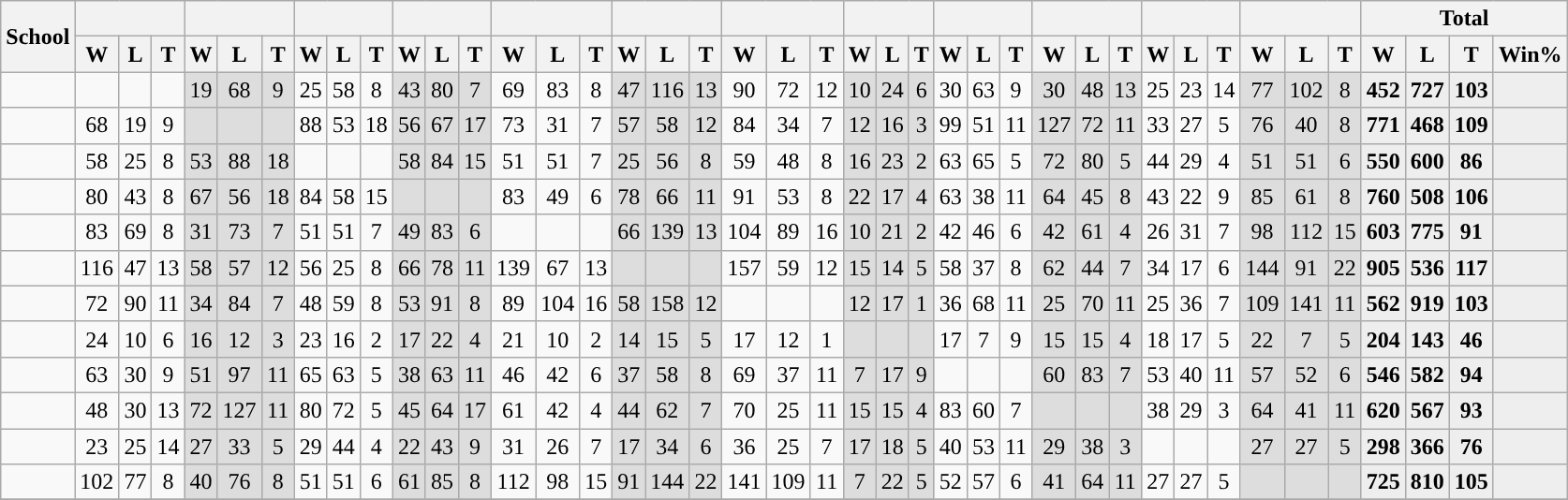<table class="wikitable sortable" style="text-align:center">
<tr>
<th rowspan="2">School</th>
<th colspan="3"><strong><a href='#'></a></strong></th>
<th colspan="3"><strong><a href='#'></a></strong></th>
<th colspan="3"><strong><a href='#'></a></strong></th>
<th colspan="3"><strong><a href='#'></a></strong></th>
<th colspan="3"><strong><a href='#'></a></strong></th>
<th colspan="3"><strong><a href='#'></a></strong></th>
<th colspan="3"><strong><a href='#'></a></strong></th>
<th colspan="3"><strong><a href='#'></a></strong></th>
<th colspan="3"><strong><a href='#'></a></strong></th>
<th colspan="3"><strong><a href='#'></a></strong></th>
<th colspan="3"><strong><a href='#'></a></strong></th>
<th colspan="3"><strong><a href='#'></a></strong></th>
<th colspan="4">Total</th>
</tr>
<tr>
<th scope="col">W</th>
<th scope="col">L</th>
<th scope="col">T</th>
<th scope="col">W</th>
<th scope="col">L</th>
<th scope="col">T</th>
<th scope="col">W</th>
<th scope="col">L</th>
<th scope="col">T</th>
<th scope="col">W</th>
<th scope="col">L</th>
<th scope="col">T</th>
<th scope="col">W</th>
<th scope="col">L</th>
<th scope="col">T</th>
<th scope="col">W</th>
<th scope="col">L</th>
<th scope="col">T</th>
<th scope="col">W</th>
<th scope="col">L</th>
<th scope="col">T</th>
<th scope="col">W</th>
<th scope="col">L</th>
<th scope="col">T</th>
<th scope="col">W</th>
<th scope="col">L</th>
<th scope="col">T</th>
<th scope="col">W</th>
<th scope="col">L</th>
<th scope="col">T</th>
<th scope="col">W</th>
<th scope="col">L</th>
<th scope="col">T</th>
<th scope="col">W</th>
<th scope="col">L</th>
<th scope="col">T</th>
<th scope="col">W</th>
<th scope="col">L</th>
<th scope="col">T</th>
<th scope="col">Win%</th>
</tr>
<tr>
<td align=left><strong><a href='#'></a></strong></td>
<td></td>
<td></td>
<td></td>
<td bgcolor=dddddd>19</td>
<td bgcolor=dddddd>68</td>
<td bgcolor=dddddd>9</td>
<td>25</td>
<td>58</td>
<td>8</td>
<td bgcolor=dddddd>43</td>
<td bgcolor=dddddd>80</td>
<td bgcolor=dddddd>7</td>
<td>69</td>
<td>83</td>
<td>8</td>
<td bgcolor=dddddd>47</td>
<td bgcolor=dddddd>116</td>
<td bgcolor=dddddd>13</td>
<td>90</td>
<td>72</td>
<td>12</td>
<td bgcolor=dddddd>10</td>
<td bgcolor=dddddd>24</td>
<td bgcolor=dddddd>6</td>
<td>30</td>
<td>63</td>
<td>9</td>
<td bgcolor=dddddd>30</td>
<td bgcolor=dddddd>48</td>
<td bgcolor=dddddd>13</td>
<td>25</td>
<td>23</td>
<td>14</td>
<td bgcolor=dddddd>77</td>
<td bgcolor=dddddd>102</td>
<td bgcolor=dddddd>8</td>
<td bgcolor=eeeeee><strong>452</strong></td>
<td bgcolor=eeeeee><strong>727</strong></td>
<td bgcolor=eeeeee><strong>103</strong></td>
<td bgcolor=eeeeee><strong></strong></td>
</tr>
<tr>
<td align=left><strong><a href='#'></a></strong></td>
<td>68</td>
<td>19</td>
<td>9</td>
<td bgcolor=dddddd></td>
<td bgcolor=dddddd></td>
<td bgcolor=dddddd></td>
<td>88</td>
<td>53</td>
<td>18</td>
<td bgcolor=dddddd>56</td>
<td bgcolor=dddddd>67</td>
<td bgcolor=dddddd>17</td>
<td>73</td>
<td>31</td>
<td>7</td>
<td bgcolor=dddddd>57</td>
<td bgcolor=dddddd>58</td>
<td bgcolor=dddddd>12</td>
<td>84</td>
<td>34</td>
<td>7</td>
<td bgcolor=dddddd>12</td>
<td bgcolor=dddddd>16</td>
<td bgcolor=dddddd>3</td>
<td>99</td>
<td>51</td>
<td>11</td>
<td bgcolor=dddddd>127</td>
<td bgcolor=dddddd>72</td>
<td bgcolor=dddddd>11</td>
<td>33</td>
<td>27</td>
<td>5</td>
<td bgcolor=dddddd>76</td>
<td bgcolor=dddddd>40</td>
<td bgcolor=dddddd>8</td>
<td bgcolor=eeeeee><strong>771</strong></td>
<td bgcolor=eeeeee><strong>468</strong></td>
<td bgcolor=eeeeee><strong>109</strong></td>
<td bgcolor=eeeeee><strong></strong></td>
</tr>
<tr>
<td align=left><strong><a href='#'></a></strong></td>
<td>58</td>
<td>25</td>
<td>8</td>
<td bgcolor=dddddd>53</td>
<td bgcolor=dddddd>88</td>
<td bgcolor=dddddd>18</td>
<td></td>
<td></td>
<td></td>
<td bgcolor=dddddd>58</td>
<td bgcolor=dddddd>84</td>
<td bgcolor=dddddd>15</td>
<td>51</td>
<td>51</td>
<td>7</td>
<td bgcolor=dddddd>25</td>
<td bgcolor=dddddd>56</td>
<td bgcolor=dddddd>8</td>
<td>59</td>
<td>48</td>
<td>8</td>
<td bgcolor=dddddd>16</td>
<td bgcolor=dddddd>23</td>
<td bgcolor=dddddd>2</td>
<td>63</td>
<td>65</td>
<td>5</td>
<td bgcolor=dddddd>72</td>
<td bgcolor=dddddd>80</td>
<td bgcolor=dddddd>5</td>
<td>44</td>
<td>29</td>
<td>4</td>
<td bgcolor=dddddd>51</td>
<td bgcolor=dddddd>51</td>
<td bgcolor=dddddd>6</td>
<td bgcolor=eeeeee><strong>550</strong></td>
<td bgcolor=eeeeee><strong>600</strong></td>
<td bgcolor=eeeeee><strong>86</strong></td>
<td bgcolor=eeeeee><strong></strong></td>
</tr>
<tr>
<td align=left><strong><a href='#'></a></strong></td>
<td>80</td>
<td>43</td>
<td>8</td>
<td bgcolor=dddddd>67</td>
<td bgcolor=dddddd>56</td>
<td bgcolor=dddddd>18</td>
<td>84</td>
<td>58</td>
<td>15</td>
<td bgcolor=dddddd></td>
<td bgcolor=dddddd></td>
<td bgcolor=dddddd></td>
<td>83</td>
<td>49</td>
<td>6</td>
<td bgcolor=dddddd>78</td>
<td bgcolor=dddddd>66</td>
<td bgcolor=dddddd>11</td>
<td>91</td>
<td>53</td>
<td>8</td>
<td bgcolor=dddddd>22</td>
<td bgcolor=dddddd>17</td>
<td bgcolor=dddddd>4</td>
<td>63</td>
<td>38</td>
<td>11</td>
<td bgcolor=dddddd>64</td>
<td bgcolor=dddddd>45</td>
<td bgcolor=dddddd>8</td>
<td>43</td>
<td>22</td>
<td>9</td>
<td bgcolor=dddddd>85</td>
<td bgcolor=dddddd>61</td>
<td bgcolor=dddddd>8</td>
<td bgcolor=eeeeee><strong>760</strong></td>
<td bgcolor=eeeeee><strong>508</strong></td>
<td bgcolor=eeeeee><strong>106</strong></td>
<td bgcolor=eeeeee><strong></strong></td>
</tr>
<tr>
<td align=left><strong><a href='#'></a></strong></td>
<td>83</td>
<td>69</td>
<td>8</td>
<td bgcolor=dddddd>31</td>
<td bgcolor=dddddd>73</td>
<td bgcolor=dddddd>7</td>
<td>51</td>
<td>51</td>
<td>7</td>
<td bgcolor=dddddd>49</td>
<td bgcolor=dddddd>83</td>
<td bgcolor=dddddd>6</td>
<td></td>
<td></td>
<td></td>
<td bgcolor=dddddd>66</td>
<td bgcolor=dddddd>139</td>
<td bgcolor=dddddd>13</td>
<td>104</td>
<td>89</td>
<td>16</td>
<td bgcolor=dddddd>10</td>
<td bgcolor=dddddd>21</td>
<td bgcolor=dddddd>2</td>
<td>42</td>
<td>46</td>
<td>6</td>
<td bgcolor=dddddd>42</td>
<td bgcolor=dddddd>61</td>
<td bgcolor=dddddd>4</td>
<td>26</td>
<td>31</td>
<td>7</td>
<td bgcolor=dddddd>98</td>
<td bgcolor=dddddd>112</td>
<td bgcolor=dddddd>15</td>
<td bgcolor=eeeeee><strong>603</strong></td>
<td bgcolor=eeeeee><strong>775</strong></td>
<td bgcolor=eeeeee><strong>91</strong></td>
<td bgcolor=eeeeee><strong></strong></td>
</tr>
<tr>
<td align=left><strong><a href='#'></a></strong></td>
<td>116</td>
<td>47</td>
<td>13</td>
<td bgcolor=dddddd>58</td>
<td bgcolor=dddddd>57</td>
<td bgcolor=dddddd>12</td>
<td>56</td>
<td>25</td>
<td>8</td>
<td bgcolor=dddddd>66</td>
<td bgcolor=dddddd>78</td>
<td bgcolor=dddddd>11</td>
<td>139</td>
<td>67</td>
<td>13</td>
<td bgcolor=dddddd></td>
<td bgcolor=dddddd></td>
<td bgcolor=dddddd></td>
<td>157</td>
<td>59</td>
<td>12</td>
<td bgcolor=dddddd>15</td>
<td bgcolor=dddddd>14</td>
<td bgcolor=dddddd>5</td>
<td>58</td>
<td>37</td>
<td>8</td>
<td bgcolor=dddddd>62</td>
<td bgcolor=dddddd>44</td>
<td bgcolor=dddddd>7</td>
<td>34</td>
<td>17</td>
<td>6</td>
<td bgcolor=dddddd>144</td>
<td bgcolor=dddddd>91</td>
<td bgcolor=dddddd>22</td>
<td bgcolor=eeeeee><strong>905</strong></td>
<td bgcolor=eeeeee><strong>536</strong></td>
<td bgcolor=eeeeee><strong>117</strong></td>
<td bgcolor=eeeeee><strong></strong></td>
</tr>
<tr>
<td align=left><strong><a href='#'></a></strong></td>
<td>72</td>
<td>90</td>
<td>11</td>
<td bgcolor=dddddd>34</td>
<td bgcolor=dddddd>84</td>
<td bgcolor=dddddd>7</td>
<td>48</td>
<td>59</td>
<td>8</td>
<td bgcolor=dddddd>53</td>
<td bgcolor=dddddd>91</td>
<td bgcolor=dddddd>8</td>
<td>89</td>
<td>104</td>
<td>16</td>
<td bgcolor=dddddd>58</td>
<td bgcolor=dddddd>158</td>
<td bgcolor=dddddd>12</td>
<td></td>
<td></td>
<td></td>
<td bgcolor=dddddd>12</td>
<td bgcolor=dddddd>17</td>
<td bgcolor=dddddd>1</td>
<td>36</td>
<td>68</td>
<td>11</td>
<td bgcolor=dddddd>25</td>
<td bgcolor=dddddd>70</td>
<td bgcolor=dddddd>11</td>
<td>25</td>
<td>36</td>
<td>7</td>
<td bgcolor=dddddd>109</td>
<td bgcolor=dddddd>141</td>
<td bgcolor=dddddd>11</td>
<td bgcolor=eeeeee><strong>562</strong></td>
<td bgcolor=eeeeee><strong>919</strong></td>
<td bgcolor=eeeeee><strong>103</strong></td>
<td bgcolor=eeeeee><strong></strong></td>
</tr>
<tr>
<td align=left><strong><a href='#'></a></strong></td>
<td>24</td>
<td>10</td>
<td>6</td>
<td bgcolor=dddddd>16</td>
<td bgcolor=dddddd>12</td>
<td bgcolor=dddddd>3</td>
<td>23</td>
<td>16</td>
<td>2</td>
<td bgcolor=dddddd>17</td>
<td bgcolor=dddddd>22</td>
<td bgcolor=dddddd>4</td>
<td>21</td>
<td>10</td>
<td>2</td>
<td bgcolor=dddddd>14</td>
<td bgcolor=dddddd>15</td>
<td bgcolor=dddddd>5</td>
<td>17</td>
<td>12</td>
<td>1</td>
<td bgcolor=dddddd></td>
<td bgcolor=dddddd></td>
<td bgcolor=dddddd></td>
<td>17</td>
<td>7</td>
<td>9</td>
<td bgcolor=dddddd>15</td>
<td bgcolor=dddddd>15</td>
<td bgcolor=dddddd>4</td>
<td>18</td>
<td>17</td>
<td>5</td>
<td bgcolor=dddddd>22</td>
<td bgcolor=dddddd>7</td>
<td bgcolor=dddddd>5</td>
<td bgcolor=eeeeee><strong>204</strong></td>
<td bgcolor=eeeeee><strong>143</strong></td>
<td bgcolor=eeeeee><strong>46</strong></td>
<td bgcolor=eeeeee><strong></strong></td>
</tr>
<tr>
<td align=left><strong><a href='#'></a></strong></td>
<td>63</td>
<td>30</td>
<td>9</td>
<td bgcolor=dddddd>51</td>
<td bgcolor=dddddd>97</td>
<td bgcolor=dddddd>11</td>
<td>65</td>
<td>63</td>
<td>5</td>
<td bgcolor=dddddd>38</td>
<td bgcolor=dddddd>63</td>
<td bgcolor=dddddd>11</td>
<td>46</td>
<td>42</td>
<td>6</td>
<td bgcolor=dddddd>37</td>
<td bgcolor=dddddd>58</td>
<td bgcolor=dddddd>8</td>
<td>69</td>
<td>37</td>
<td>11</td>
<td bgcolor=dddddd>7</td>
<td bgcolor=dddddd>17</td>
<td bgcolor=dddddd>9</td>
<td></td>
<td></td>
<td></td>
<td bgcolor=dddddd>60</td>
<td bgcolor=dddddd>83</td>
<td bgcolor=dddddd>7</td>
<td>53</td>
<td>40</td>
<td>11</td>
<td bgcolor=dddddd>57</td>
<td bgcolor=dddddd>52</td>
<td bgcolor=dddddd>6</td>
<td bgcolor=eeeeee><strong>546</strong></td>
<td bgcolor=eeeeee><strong>582</strong></td>
<td bgcolor=eeeeee><strong>94</strong></td>
<td bgcolor=eeeeee><strong></strong></td>
</tr>
<tr>
<td align=left><strong><a href='#'></a></strong></td>
<td>48</td>
<td>30</td>
<td>13</td>
<td bgcolor=dddddd>72</td>
<td bgcolor=dddddd>127</td>
<td bgcolor=dddddd>11</td>
<td>80</td>
<td>72</td>
<td>5</td>
<td bgcolor=dddddd>45</td>
<td bgcolor=dddddd>64</td>
<td bgcolor=dddddd>17</td>
<td>61</td>
<td>42</td>
<td>4</td>
<td bgcolor=dddddd>44</td>
<td bgcolor=dddddd>62</td>
<td bgcolor=dddddd>7</td>
<td>70</td>
<td>25</td>
<td>11</td>
<td bgcolor=dddddd>15</td>
<td bgcolor=dddddd>15</td>
<td bgcolor=dddddd>4</td>
<td>83</td>
<td>60</td>
<td>7</td>
<td bgcolor=dddddd></td>
<td bgcolor=dddddd></td>
<td bgcolor=dddddd></td>
<td>38</td>
<td>29</td>
<td>3</td>
<td bgcolor=dddddd>64</td>
<td bgcolor=dddddd>41</td>
<td bgcolor=dddddd>11</td>
<td bgcolor=eeeeee><strong>620</strong></td>
<td bgcolor=eeeeee><strong>567</strong></td>
<td bgcolor=eeeeee><strong>93</strong></td>
<td bgcolor=eeeeee><strong></strong></td>
</tr>
<tr>
<td align=left><strong><a href='#'></a></strong></td>
<td>23</td>
<td>25</td>
<td>14</td>
<td bgcolor=dddddd>27</td>
<td bgcolor=dddddd>33</td>
<td bgcolor=dddddd>5</td>
<td>29</td>
<td>44</td>
<td>4</td>
<td bgcolor=dddddd>22</td>
<td bgcolor=dddddd>43</td>
<td bgcolor=dddddd>9</td>
<td>31</td>
<td>26</td>
<td>7</td>
<td bgcolor=dddddd>17</td>
<td bgcolor=dddddd>34</td>
<td bgcolor=dddddd>6</td>
<td>36</td>
<td>25</td>
<td>7</td>
<td bgcolor=dddddd>17</td>
<td bgcolor=dddddd>18</td>
<td bgcolor=dddddd>5</td>
<td>40</td>
<td>53</td>
<td>11</td>
<td bgcolor=dddddd>29</td>
<td bgcolor=dddddd>38</td>
<td bgcolor=dddddd>3</td>
<td></td>
<td></td>
<td></td>
<td bgcolor=dddddd>27</td>
<td bgcolor=dddddd>27</td>
<td bgcolor=dddddd>5</td>
<td bgcolor=eeeeee><strong>298</strong></td>
<td bgcolor=eeeeee><strong>366</strong></td>
<td bgcolor=eeeeee><strong>76</strong></td>
<td bgcolor=eeeeee><strong></strong></td>
</tr>
<tr>
<td align=left><strong><a href='#'></a></strong></td>
<td>102</td>
<td>77</td>
<td>8</td>
<td bgcolor=dddddd>40</td>
<td bgcolor=dddddd>76</td>
<td bgcolor=dddddd>8</td>
<td>51</td>
<td>51</td>
<td>6</td>
<td bgcolor=dddddd>61</td>
<td bgcolor=dddddd>85</td>
<td bgcolor=dddddd>8</td>
<td>112</td>
<td>98</td>
<td>15</td>
<td bgcolor=dddddd>91</td>
<td bgcolor=dddddd>144</td>
<td bgcolor=dddddd>22</td>
<td>141</td>
<td>109</td>
<td>11</td>
<td bgcolor=dddddd>7</td>
<td bgcolor=dddddd>22</td>
<td bgcolor=dddddd>5</td>
<td>52</td>
<td>57</td>
<td>6</td>
<td bgcolor=dddddd>41</td>
<td bgcolor=dddddd>64</td>
<td bgcolor=dddddd>11</td>
<td>27</td>
<td>27</td>
<td>5</td>
<td bgcolor=dddddd></td>
<td bgcolor=dddddd></td>
<td bgcolor=dddddd></td>
<td bgcolor=eeeeee><strong>725</strong></td>
<td bgcolor=eeeeee><strong>810</strong></td>
<td bgcolor=eeeeee><strong>105</strong></td>
<td bgcolor=eeeeee><strong></strong></td>
</tr>
<tr>
</tr>
</table>
